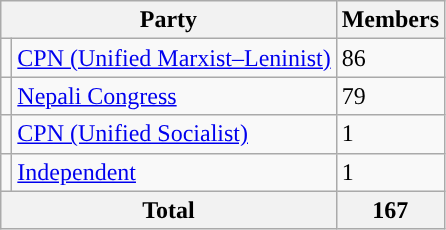<table class="wikitable">
<tr>
<th colspan="2">Party</th>
<th>Members</th>
</tr>
<tr>
<td style="background-color:"><br></td>
<td><a href='#'>CPN (Unified Marxist–Leninist)</a></td>
<td>86</td>
</tr>
<tr>
<td style="background-color:"><br></td>
<td><a href='#'>Nepali Congress</a></td>
<td>79</td>
</tr>
<tr>
<td style="background-color:"><br></td>
<td><a href='#'>CPN (Unified Socialist)</a></td>
<td>1</td>
</tr>
<tr>
<td style="background-color:"><br></td>
<td><a href='#'>Independent</a></td>
<td>1</td>
</tr>
<tr>
<th colspan="2">Total</th>
<th>167</th>
</tr>
</table>
